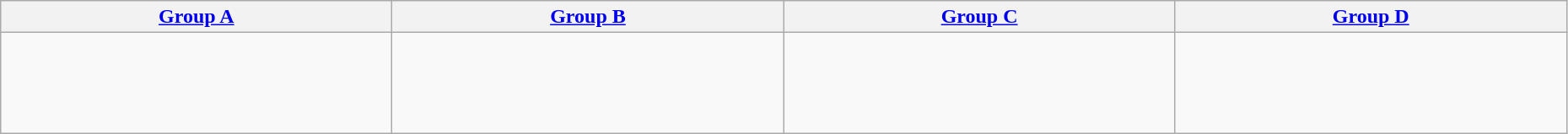<table class="wikitable" style="width:98%;">
<tr>
<th width=25%><a href='#'>Group A</a></th>
<th width=25%><a href='#'>Group B</a></th>
<th width=25%><a href='#'>Group C</a></th>
<th width=25%><a href='#'>Group D</a></th>
</tr>
<tr>
<td><br><br>
<br>
<br>
</td>
<td><br><br>
<br>
<br>
</td>
<td><br><br>
<br>
</td>
<td><br><br>
<br>
</td>
</tr>
</table>
